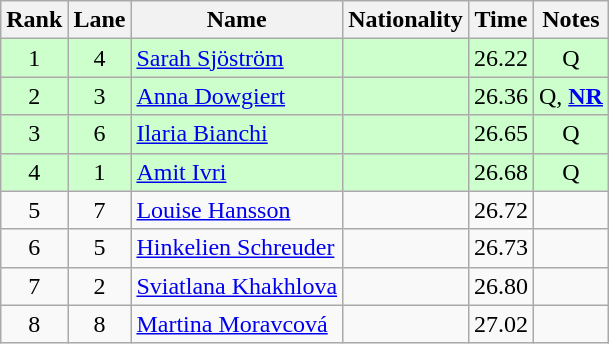<table class="wikitable sortable" style="text-align:center">
<tr>
<th>Rank</th>
<th>Lane</th>
<th>Name</th>
<th>Nationality</th>
<th>Time</th>
<th>Notes</th>
</tr>
<tr bgcolor=ccffcc>
<td>1</td>
<td>4</td>
<td align=left><a href='#'>Sarah Sjöström</a></td>
<td align=left></td>
<td>26.22</td>
<td>Q</td>
</tr>
<tr bgcolor=ccffcc>
<td>2</td>
<td>3</td>
<td align=left><a href='#'>Anna Dowgiert</a></td>
<td align=left></td>
<td>26.36</td>
<td>Q, <strong><a href='#'>NR</a></strong></td>
</tr>
<tr bgcolor=ccffcc>
<td>3</td>
<td>6</td>
<td align=left><a href='#'>Ilaria Bianchi</a></td>
<td align=left></td>
<td>26.65</td>
<td>Q</td>
</tr>
<tr bgcolor=ccffcc>
<td>4</td>
<td>1</td>
<td align=left><a href='#'>Amit Ivri</a></td>
<td align=left></td>
<td>26.68</td>
<td>Q</td>
</tr>
<tr>
<td>5</td>
<td>7</td>
<td align=left><a href='#'>Louise Hansson</a></td>
<td align=left></td>
<td>26.72</td>
<td></td>
</tr>
<tr>
<td>6</td>
<td>5</td>
<td align=left><a href='#'>Hinkelien Schreuder</a></td>
<td align=left></td>
<td>26.73</td>
<td></td>
</tr>
<tr>
<td>7</td>
<td>2</td>
<td align=left><a href='#'>Sviatlana Khakhlova</a></td>
<td align=left></td>
<td>26.80</td>
<td></td>
</tr>
<tr>
<td>8</td>
<td>8</td>
<td align=left><a href='#'>Martina Moravcová</a></td>
<td align=left></td>
<td>27.02</td>
<td></td>
</tr>
</table>
